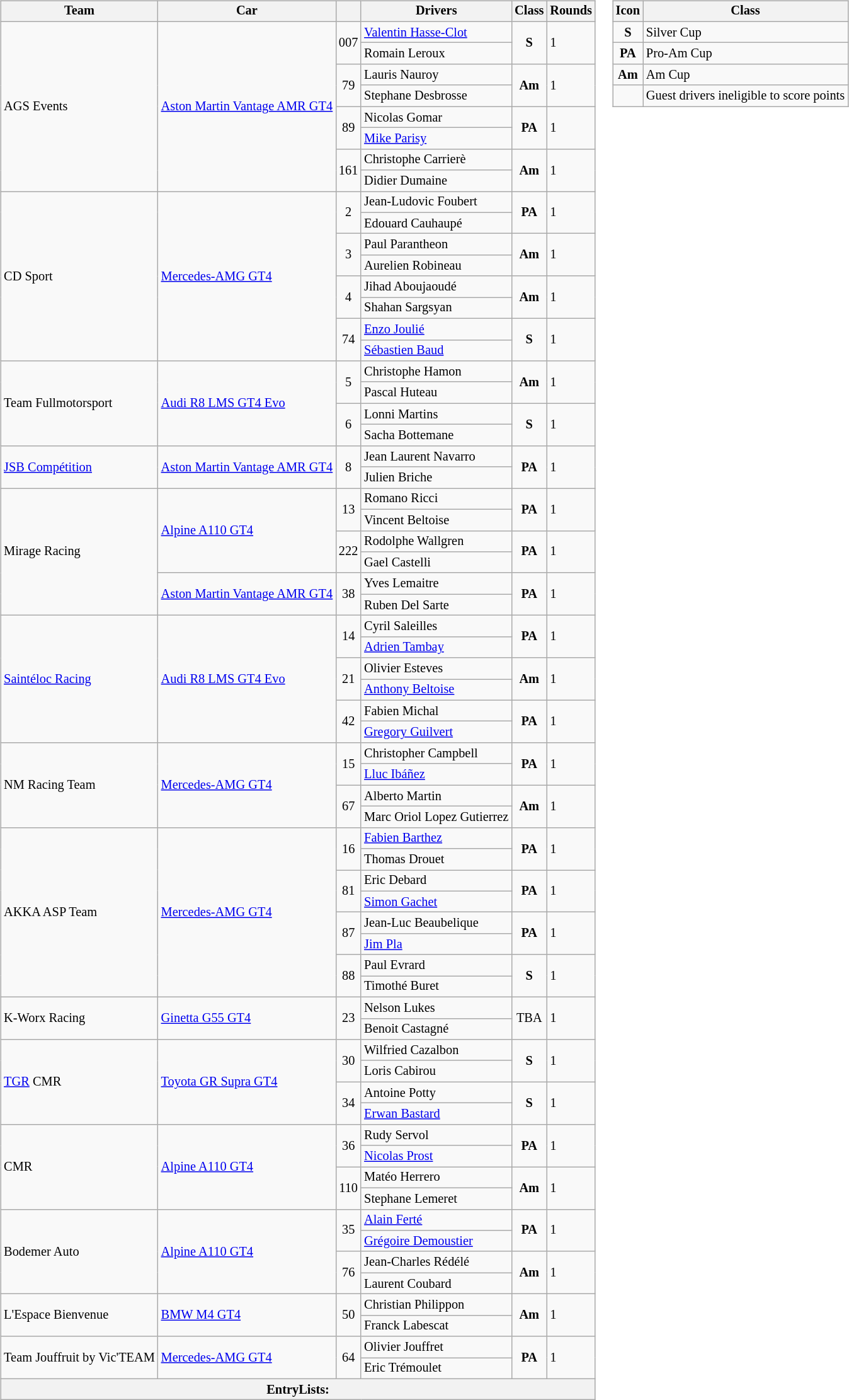<table>
<tr>
<td><br><table class="wikitable" style="font-size: 85%;">
<tr>
<th>Team</th>
<th>Car</th>
<th></th>
<th>Drivers</th>
<th>Class</th>
<th>Rounds</th>
</tr>
<tr>
<td rowspan=8> AGS Events</td>
<td rowspan=8><a href='#'>Aston Martin Vantage AMR GT4</a></td>
<td rowspan=2 align=center>007</td>
<td> <a href='#'>Valentin Hasse-Clot</a></td>
<td rowspan=2 align=center><strong><span>S</span></strong></td>
<td rowspan=2>1</td>
</tr>
<tr>
<td> Romain Leroux</td>
</tr>
<tr>
<td rowspan=2 align=center>79</td>
<td> Lauris Nauroy</td>
<td rowspan=2 align=center><strong><span>Am</span></strong></td>
<td rowspan=2>1</td>
</tr>
<tr>
<td> Stephane Desbrosse</td>
</tr>
<tr>
<td rowspan=2 align=center>89</td>
<td> Nicolas Gomar</td>
<td rowspan=2 align=center><strong><span>PA</span></strong></td>
<td rowspan=2>1</td>
</tr>
<tr>
<td> <a href='#'>Mike Parisy</a></td>
</tr>
<tr>
<td rowspan=2 align=center>161</td>
<td> Christophe Carrierè</td>
<td rowspan=2 align=center><strong><span>Am</span></strong></td>
<td rowspan=2>1</td>
</tr>
<tr>
<td> Didier Dumaine</td>
</tr>
<tr>
<td rowspan=8> CD Sport</td>
<td rowspan=8><a href='#'>Mercedes-AMG GT4</a></td>
<td rowspan=2 align=center>2</td>
<td> Jean-Ludovic Foubert</td>
<td rowspan=2 align=center><strong><span>PA</span></strong></td>
<td rowspan=2>1</td>
</tr>
<tr>
<td> Edouard Cauhaupé</td>
</tr>
<tr>
<td rowspan=2 align=center>3</td>
<td> Paul Parantheon</td>
<td rowspan=2 align=center><strong><span>Am</span></strong></td>
<td rowspan=2>1</td>
</tr>
<tr>
<td> Aurelien Robineau</td>
</tr>
<tr>
<td rowspan=2 align=center>4</td>
<td> Jihad Aboujaoudé</td>
<td rowspan=2 align=center><strong><span>Am</span></strong></td>
<td rowspan=2>1</td>
</tr>
<tr>
<td> Shahan Sargsyan</td>
</tr>
<tr>
<td rowspan=2 align=center>74</td>
<td> <a href='#'>Enzo Joulié</a></td>
<td rowspan=2 align=center><strong><span>S</span></strong></td>
<td rowspan=2>1</td>
</tr>
<tr>
<td> <a href='#'>Sébastien Baud</a></td>
</tr>
<tr>
<td rowspan=4> Team Fullmotorsport</td>
<td rowspan=4><a href='#'>Audi R8 LMS GT4 Evo</a></td>
<td rowspan=2 align=center>5</td>
<td> Christophe Hamon</td>
<td rowspan=2 align=center><strong><span>Am</span></strong></td>
<td rowspan=2>1</td>
</tr>
<tr>
<td> Pascal Huteau</td>
</tr>
<tr>
<td rowspan=2 align=center>6</td>
<td> Lonni Martins</td>
<td rowspan=2 align=center><strong><span>S</span></strong></td>
<td rowspan=2>1</td>
</tr>
<tr>
<td> Sacha Bottemane</td>
</tr>
<tr>
<td rowspan=2> <a href='#'>JSB Compétition</a></td>
<td rowspan=2><a href='#'>Aston Martin Vantage AMR GT4</a></td>
<td rowspan=2 align=center>8</td>
<td> Jean Laurent Navarro</td>
<td rowspan=2 align=center><strong><span>PA</span></strong></td>
<td rowspan=2>1</td>
</tr>
<tr>
<td> Julien Briche</td>
</tr>
<tr>
<td rowspan=6> Mirage Racing</td>
<td rowspan=4><a href='#'>Alpine A110 GT4</a></td>
<td rowspan=2 align=center>13</td>
<td> Romano Ricci</td>
<td rowspan=2 align=center><strong><span>PA</span></strong></td>
<td rowspan=2>1</td>
</tr>
<tr>
<td> Vincent Beltoise</td>
</tr>
<tr>
<td rowspan=2 align=center>222</td>
<td> Rodolphe Wallgren</td>
<td rowspan=2 align=center><strong><span>PA</span></strong></td>
<td rowspan=2>1</td>
</tr>
<tr>
<td> Gael Castelli</td>
</tr>
<tr>
<td rowspan=2><a href='#'>Aston Martin Vantage AMR GT4</a></td>
<td rowspan=2 align=center>38</td>
<td> Yves Lemaitre</td>
<td rowspan=2 align=center><strong><span>PA</span></strong></td>
<td rowspan=2>1</td>
</tr>
<tr>
<td> Ruben Del Sarte</td>
</tr>
<tr>
<td rowspan=6> <a href='#'>Saintéloc Racing</a></td>
<td rowspan=6><a href='#'>Audi R8 LMS GT4 Evo</a></td>
<td rowspan=2 align=center>14</td>
<td> Cyril Saleilles</td>
<td rowspan=2 align=center><strong><span>PA</span></strong></td>
<td rowspan=2>1</td>
</tr>
<tr>
<td> <a href='#'>Adrien Tambay</a></td>
</tr>
<tr>
<td rowspan=2 align=center>21</td>
<td> Olivier Esteves</td>
<td rowspan=2 align=center><strong><span>Am</span></strong></td>
<td rowspan=2>1</td>
</tr>
<tr>
<td> <a href='#'>Anthony Beltoise</a></td>
</tr>
<tr>
<td rowspan=2 align=center>42</td>
<td> Fabien Michal</td>
<td rowspan=2 align=center><strong><span>PA</span></strong></td>
<td rowspan=2>1</td>
</tr>
<tr>
<td> <a href='#'>Gregory Guilvert</a></td>
</tr>
<tr>
<td rowspan=4> NM Racing Team</td>
<td rowspan=4><a href='#'>Mercedes-AMG GT4</a></td>
<td rowspan=2 align=center>15</td>
<td> Christopher Campbell</td>
<td rowspan=2 align=center><strong><span>PA</span></strong></td>
<td rowspan=2>1</td>
</tr>
<tr>
<td> <a href='#'>Lluc Ibáñez</a></td>
</tr>
<tr>
<td rowspan=2 align=center>67</td>
<td> Alberto Martin</td>
<td rowspan=2 align=center><strong><span>Am</span></strong></td>
<td rowspan=2>1</td>
</tr>
<tr>
<td> Marc Oriol Lopez Gutierrez</td>
</tr>
<tr>
<td rowspan=8> AKKA ASP Team</td>
<td rowspan=8><a href='#'>Mercedes-AMG GT4</a></td>
<td rowspan=2 align=center>16</td>
<td> <a href='#'>Fabien Barthez</a></td>
<td rowspan=2 align=center><strong><span>PA</span></strong></td>
<td rowspan=2>1</td>
</tr>
<tr>
<td> Thomas Drouet</td>
</tr>
<tr>
<td rowspan=2 align=center>81</td>
<td> Eric Debard</td>
<td rowspan=2 align=center><strong><span>PA</span></strong></td>
<td rowspan=2>1</td>
</tr>
<tr>
<td> <a href='#'>Simon Gachet</a></td>
</tr>
<tr>
<td rowspan=2 align=center>87</td>
<td> Jean-Luc Beaubelique</td>
<td rowspan=2 align=center><strong><span>PA</span></strong></td>
<td rowspan=2>1</td>
</tr>
<tr>
<td> <a href='#'>Jim Pla</a></td>
</tr>
<tr>
<td rowspan=2 align=center>88</td>
<td> Paul Evrard</td>
<td rowspan=2 align=center><strong><span>S</span></strong></td>
<td rowspan=2>1</td>
</tr>
<tr>
<td> Timothé Buret</td>
</tr>
<tr>
<td rowspan=2> K-Worx Racing</td>
<td rowspan=2><a href='#'>Ginetta G55 GT4</a></td>
<td rowspan=2 align=center>23</td>
<td> Nelson Lukes</td>
<td rowspan=2 align=center>TBA</td>
<td rowspan=2>1</td>
</tr>
<tr>
<td> Benoit Castagné</td>
</tr>
<tr>
<td rowspan=4> <a href='#'>TGR</a> CMR</td>
<td rowspan=4><a href='#'>Toyota GR Supra GT4</a></td>
<td rowspan=2 align=center>30</td>
<td> Wilfried Cazalbon</td>
<td rowspan=2 align=center><strong><span>S</span></strong></td>
<td rowspan=2>1</td>
</tr>
<tr>
<td> Loris Cabirou</td>
</tr>
<tr>
<td rowspan=2 align=center>34</td>
<td> Antoine Potty</td>
<td rowspan=2 align=center><strong><span>S</span></strong></td>
<td rowspan=2>1</td>
</tr>
<tr>
<td> <a href='#'>Erwan Bastard</a></td>
</tr>
<tr>
<td rowspan=4> CMR</td>
<td rowspan=4><a href='#'>Alpine A110 GT4</a></td>
<td rowspan=2 align=center>36</td>
<td> Rudy Servol</td>
<td rowspan=2 align=center><strong><span>PA</span></strong></td>
<td rowspan=2>1</td>
</tr>
<tr>
<td> <a href='#'>Nicolas Prost</a></td>
</tr>
<tr>
<td rowspan=2 align=center>110</td>
<td> Matéo Herrero</td>
<td rowspan=2 align=center><strong><span>Am</span></strong></td>
<td rowspan=2>1</td>
</tr>
<tr>
<td> Stephane Lemeret</td>
</tr>
<tr>
<td rowspan=4> Bodemer Auto</td>
<td rowspan=4><a href='#'>Alpine A110 GT4</a></td>
<td rowspan=2 align=center>35</td>
<td> <a href='#'>Alain Ferté</a></td>
<td rowspan=2 align=center><strong><span>PA</span></strong></td>
<td rowspan=2>1</td>
</tr>
<tr>
<td> <a href='#'>Grégoire Demoustier</a></td>
</tr>
<tr>
<td rowspan=2 align=center>76</td>
<td> Jean-Charles Rédélé</td>
<td rowspan=2 align=center><strong><span>Am</span></strong></td>
<td rowspan=2>1</td>
</tr>
<tr>
<td> Laurent Coubard</td>
</tr>
<tr>
<td rowspan=2> L'Espace Bienvenue</td>
<td rowspan=2><a href='#'>BMW M4 GT4</a></td>
<td rowspan=2 align=center>50</td>
<td> Christian Philippon</td>
<td rowspan=2 align=center><strong><span>Am</span></strong></td>
<td rowspan=2>1</td>
</tr>
<tr>
<td> Franck Labescat</td>
</tr>
<tr>
<td rowspan=2> Team Jouffruit by Vic'TEAM</td>
<td rowspan=2><a href='#'>Mercedes-AMG GT4</a></td>
<td rowspan=2 align=center>64</td>
<td> Olivier Jouffret</td>
<td rowspan=2 align=center><strong><span>PA</span></strong></td>
<td rowspan=2>1</td>
</tr>
<tr>
<td> Eric Trémoulet</td>
</tr>
<tr>
<th colspan=6>EntryLists:</th>
</tr>
</table>
</td>
<td valign=top><br><table class="wikitable" style="font-size: 85%;">
<tr>
<th>Icon</th>
<th>Class</th>
</tr>
<tr>
<td align=center><strong><span>S</span></strong></td>
<td>Silver Cup</td>
</tr>
<tr>
<td align=center><strong><span>PA</span></strong></td>
<td>Pro-Am Cup</td>
</tr>
<tr>
<td align=center><strong><span>Am</span></strong></td>
<td>Am Cup</td>
</tr>
<tr>
<td align=center></td>
<td>Guest drivers ineligible to score points</td>
</tr>
</table>
</td>
</tr>
</table>
